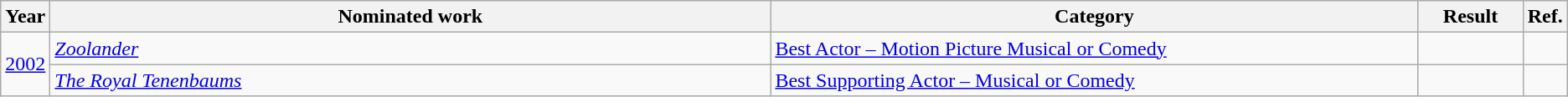<table class=wikitable>
<tr>
<th scope="col" style="width:1em;">Year</th>
<th scope="col" style="width:39em;">Nominated work</th>
<th scope="col" style="width:35em;">Category</th>
<th scope="col" style="width:5em;">Result</th>
<th scope="col" style="width:1em;">Ref.</th>
</tr>
<tr>
<td rowspan="2"><a href='#'>2002</a></td>
<td><em><a href='#'>Zoolander</a></em></td>
<td><a href='#'>Best Actor – Motion Picture Musical or Comedy</a></td>
<td></td>
<td></td>
</tr>
<tr>
<td><em><a href='#'>The Royal Tenenbaums</a></em></td>
<td><a href='#'>Best Supporting Actor – Musical or Comedy</a></td>
<td></td>
<td></td>
</tr>
</table>
